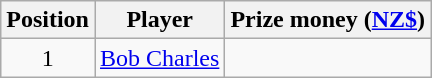<table class="wikitable">
<tr>
<th>Position</th>
<th>Player</th>
<th>Prize money (<a href='#'>NZ$</a>)</th>
</tr>
<tr>
<td align=center>1</td>
<td> <a href='#'>Bob Charles</a></td>
<td align=center></td>
</tr>
</table>
